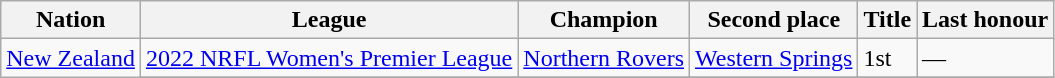<table class="wikitable sortable">
<tr>
<th>Nation</th>
<th>League</th>
<th>Champion</th>
<th>Second place</th>
<th data-sort-type="number">Title</th>
<th>Last honour</th>
</tr>
<tr>
<td rowspan=3> <a href='#'>New Zealand</a></td>
<td><a href='#'>2022 NRFL Women's Premier League</a></td>
<td><a href='#'>Northern Rovers</a></td>
<td><a href='#'>Western Springs</a></td>
<td>1st</td>
<td>—</td>
</tr>
<tr>
</tr>
</table>
